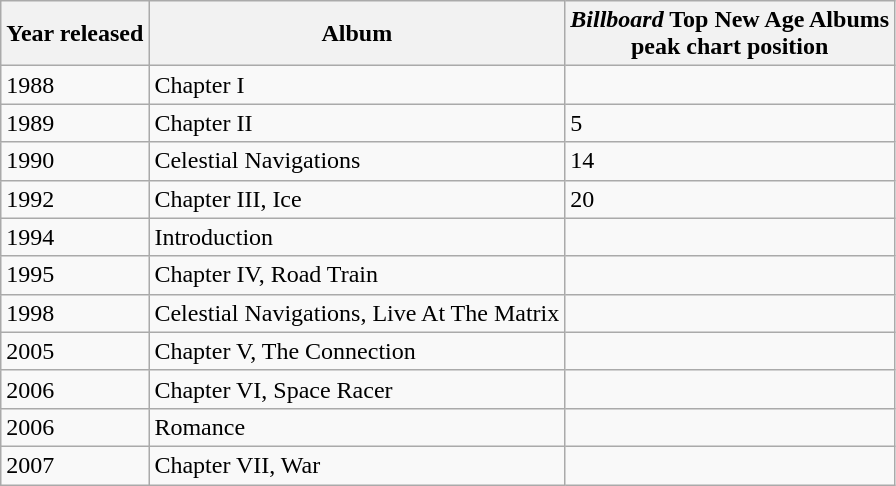<table class="wikitable" border="1">
<tr>
<th>Year released</th>
<th>Album</th>
<th><em>Billboard</em> Top New Age Albums<br>peak chart position</th>
</tr>
<tr>
<td>1988</td>
<td>Chapter I</td>
<td></td>
</tr>
<tr>
<td>1989</td>
<td>Chapter II</td>
<td>5</td>
</tr>
<tr>
<td>1990</td>
<td>Celestial Navigations</td>
<td>14</td>
</tr>
<tr>
<td>1992</td>
<td>Chapter III, Ice</td>
<td>20</td>
</tr>
<tr>
<td>1994</td>
<td>Introduction</td>
<td></td>
</tr>
<tr>
<td>1995</td>
<td>Chapter IV, Road Train</td>
<td></td>
</tr>
<tr>
<td>1998</td>
<td>Celestial Navigations, Live At The Matrix</td>
<td></td>
</tr>
<tr>
<td>2005</td>
<td>Chapter V, The Connection</td>
<td></td>
</tr>
<tr>
<td>2006</td>
<td>Chapter VI, Space Racer</td>
<td></td>
</tr>
<tr>
<td>2006</td>
<td>Romance</td>
<td></td>
</tr>
<tr>
<td>2007</td>
<td>Chapter VII, War</td>
<td></td>
</tr>
</table>
